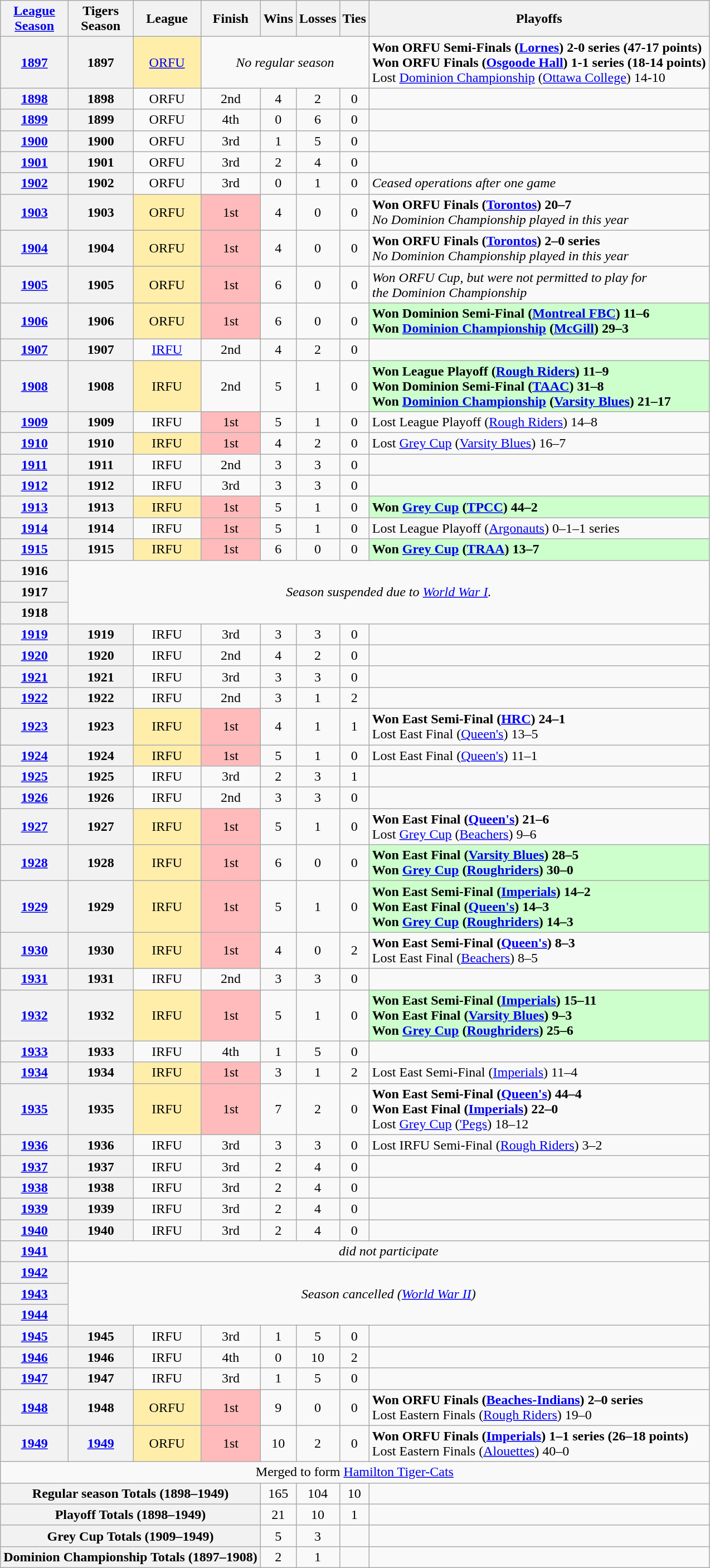<table class="wikitable">
<tr>
<th><a href='#'>League<br>Season</a></th>
<th>Tigers<br>Season</th>
<th>League</th>
<th>Finish</th>
<th>Wins</th>
<th>Losses</th>
<th>Ties</th>
<th>Playoffs</th>
</tr>
<tr>
<th align="center"><a href='#'>1897</a></th>
<th align="center">1897</th>
<td style="background: #FFEEAA" align="center"><a href='#'>ORFU</a></td>
<td align="center" colspan=4><em>No regular season</em></td>
<td><strong>Won ORFU Semi-Finals (<a href='#'>Lornes</a>) 2-0 series (47-17 points)</strong><br><strong>Won ORFU Finals (<a href='#'>Osgoode Hall</a>) 1-1 series (18-14 points)</strong><br>Lost <a href='#'>Dominion Championship</a> (<a href='#'>Ottawa College</a>) 14-10</td>
</tr>
<tr>
<th align="center"><a href='#'>1898</a></th>
<th align="center">1898</th>
<td align="center">ORFU</td>
<td align="center">2nd</td>
<td align="center">4</td>
<td align="center">2</td>
<td align="center">0</td>
<td></td>
</tr>
<tr>
<th align="center"><a href='#'>1899</a></th>
<th align="center">1899</th>
<td align="center">ORFU</td>
<td align="center">4th</td>
<td align="center">0</td>
<td align="center">6</td>
<td align="center">0</td>
<td></td>
</tr>
<tr>
<th align="center"><a href='#'>1900</a></th>
<th align="center">1900</th>
<td align="center">ORFU</td>
<td align="center">3rd</td>
<td align="center">1</td>
<td align="center">5</td>
<td align="center">0</td>
<td></td>
</tr>
<tr>
<th align="center"><a href='#'>1901</a></th>
<th align="center">1901</th>
<td align="center">ORFU</td>
<td align="center">3rd</td>
<td align="center">2</td>
<td align="center">4</td>
<td align="center">0</td>
<td></td>
</tr>
<tr>
<th align="center"><a href='#'>1902</a></th>
<th align="center">1902</th>
<td align="center">ORFU</td>
<td align="center">3rd</td>
<td align="center">0</td>
<td align="center">1</td>
<td align="center">0</td>
<td><em>Ceased operations after one game</em></td>
</tr>
<tr>
<th align="center"><a href='#'>1903</a></th>
<th align="center">1903</th>
<td style="background: #FFEEAA" align="center">ORFU</td>
<td align="center" bgcolor="#ffbbbb">1st</td>
<td align="center">4</td>
<td align="center">0</td>
<td align="center">0</td>
<td><strong>Won ORFU Finals (<a href='#'>Torontos</a>) 20–7</strong><br><em>No Dominion Championship played in this year</em></td>
</tr>
<tr>
<th align="center"><a href='#'>1904</a></th>
<th align="center">1904</th>
<td style="background: #FFEEAA" align="center">ORFU</td>
<td align="center" bgcolor="#ffbbbb">1st</td>
<td align="center">4</td>
<td align="center">0</td>
<td align="center">0</td>
<td><strong>Won ORFU Finals (<a href='#'>Torontos</a>) 2–0 series</strong><br><em>No Dominion Championship played in this year</em></td>
</tr>
<tr>
<th align="center"><a href='#'>1905</a></th>
<th align="center">1905</th>
<td style="background: #FFEEAA" align="center">ORFU</td>
<td align="center" bgcolor="#ffbbbb">1st</td>
<td align="center">6</td>
<td align="center">0</td>
<td align="center">0</td>
<td><em>Won ORFU Cup, but were not permitted to play for</em><br><em>the Dominion Championship</em></td>
</tr>
<tr>
<th align="center"><a href='#'>1906</a></th>
<th align="center">1906</th>
<td style="background: #FFEEAA" align="center">ORFU</td>
<td align="center" bgcolor="#ffbbbb">1st</td>
<td align="center">6</td>
<td align="center">0</td>
<td align="center">0</td>
<td style="background: #CCFFCC;"><strong>Won Dominion Semi-Final (<a href='#'>Montreal FBC</a>) 11–6</strong><br><strong>Won <a href='#'>Dominion Championship</a> (<a href='#'>McGill</a>) 29–3</strong></td>
</tr>
<tr>
<th align="center"><a href='#'>1907</a></th>
<th align="center">1907</th>
<td align="center"><a href='#'>IRFU</a></td>
<td align="center">2nd</td>
<td align="center">4</td>
<td align="center">2</td>
<td align="center">0</td>
<td></td>
</tr>
<tr>
<th align="center"><a href='#'>1908</a></th>
<th align="center">1908</th>
<td style="background: #FFEEAA" align="center">IRFU</td>
<td align="center">2nd</td>
<td align="center">5</td>
<td align="center">1</td>
<td align="center">0</td>
<td style="background: #CCFFCC;"><strong>Won League Playoff (<a href='#'>Rough Riders</a>) 11–9</strong><br><strong>Won Dominion Semi-Final (<a href='#'>TAAC</a>) 31–8</strong><br><strong>Won <a href='#'>Dominion Championship</a> (<a href='#'>Varsity Blues</a>) 21–17</strong></td>
</tr>
<tr>
<th align="center"><a href='#'>1909</a></th>
<th align="center">1909</th>
<td align="center">IRFU</td>
<td align="center" bgcolor="#ffbbbb">1st</td>
<td align="center">5</td>
<td align="center">1</td>
<td align="center">0</td>
<td>Lost League Playoff (<a href='#'>Rough Riders</a>) 14–8</td>
</tr>
<tr>
<th align="center"><a href='#'>1910</a></th>
<th align="center">1910</th>
<td style="background: #FFEEAA" align="center">IRFU</td>
<td align="center" bgcolor="#ffbbbb">1st</td>
<td align="center">4</td>
<td align="center">2</td>
<td align="center">0</td>
<td>Lost <a href='#'>Grey Cup</a> (<a href='#'>Varsity Blues</a>) 16–7</td>
</tr>
<tr>
<th align="center"><a href='#'>1911</a></th>
<th align="center">1911</th>
<td align="center">IRFU</td>
<td align="center">2nd</td>
<td align="center">3</td>
<td align="center">3</td>
<td align="center">0</td>
<td></td>
</tr>
<tr>
<th align="center"><a href='#'>1912</a></th>
<th align="center">1912</th>
<td align="center">IRFU</td>
<td align="center">3rd</td>
<td align="center">3</td>
<td align="center">3</td>
<td align="center">0</td>
<td></td>
</tr>
<tr>
<th align="center"><a href='#'>1913</a></th>
<th align="center">1913</th>
<td style="background: #FFEEAA" align="center">IRFU</td>
<td align="center" bgcolor="#ffbbbb">1st</td>
<td align="center">5</td>
<td align="center">1</td>
<td align="center">0</td>
<td style="background: #CCFFCC;"><strong>Won <a href='#'>Grey Cup</a> (<a href='#'>TPCC</a>) 44–2</strong></td>
</tr>
<tr>
<th align="center"><a href='#'>1914</a></th>
<th align="center">1914</th>
<td align="center">IRFU</td>
<td align="center" bgcolor="#ffbbbb">1st</td>
<td align="center">5</td>
<td align="center">1</td>
<td align="center">0</td>
<td>Lost League Playoff (<a href='#'>Argonauts</a>) 0–1–1 series</td>
</tr>
<tr>
<th align="center"><a href='#'>1915</a></th>
<th align="center">1915</th>
<td style="background: #FFEEAA" align="center">IRFU</td>
<td align="center" bgcolor="#ffbbbb">1st</td>
<td align="center">6</td>
<td align="center">0</td>
<td align="center">0</td>
<td style="background: #CCFFCC;"><strong>Won <a href='#'>Grey Cup</a> (<a href='#'>TRAA</a>) 13–7</strong></td>
</tr>
<tr>
<th align="center">1916</th>
<td colspan="7" rowspan="3" align="center"><em>Season suspended due to <a href='#'>World War I</a>.</em></td>
</tr>
<tr>
<th align="center">1917</th>
</tr>
<tr>
<th align="center">1918</th>
</tr>
<tr>
<th align="center"><a href='#'>1919</a></th>
<th align="center">1919</th>
<td align="center">IRFU</td>
<td align="center">3rd</td>
<td align="center">3</td>
<td align="center">3</td>
<td align="center">0</td>
<td></td>
</tr>
<tr>
<th align="center"><a href='#'>1920</a></th>
<th align="center">1920</th>
<td align="center">IRFU</td>
<td align="center">2nd</td>
<td align="center">4</td>
<td align="center">2</td>
<td align="center">0</td>
<td></td>
</tr>
<tr>
<th align="center"><a href='#'>1921</a></th>
<th align="center">1921</th>
<td align="center">IRFU</td>
<td align="center">3rd</td>
<td align="center">3</td>
<td align="center">3</td>
<td align="center">0</td>
<td></td>
</tr>
<tr>
<th align="center"><a href='#'>1922</a></th>
<th align="center">1922</th>
<td align="center">IRFU</td>
<td align="center">2nd</td>
<td align="center">3</td>
<td align="center">1</td>
<td align="center">2</td>
<td></td>
</tr>
<tr>
<th align="center"><a href='#'>1923</a></th>
<th align="center">1923</th>
<td style="background: #FFEEAA" align="center">IRFU</td>
<td align="center" bgcolor="#ffbbbb">1st</td>
<td align="center">4</td>
<td align="center">1</td>
<td align="center">1</td>
<td><strong>Won East Semi-Final (<a href='#'>HRC</a>) 24–1</strong><br>Lost East Final (<a href='#'>Queen's</a>) 13–5</td>
</tr>
<tr>
<th align="center"><a href='#'>1924</a></th>
<th align="center">1924</th>
<td style="background: #FFEEAA" align="center">IRFU</td>
<td align="center" bgcolor="#ffbbbb">1st</td>
<td align="center">5</td>
<td align="center">1</td>
<td align="center">0</td>
<td>Lost East Final (<a href='#'>Queen's</a>) 11–1</td>
</tr>
<tr>
<th align="center"><a href='#'>1925</a></th>
<th align="center">1925</th>
<td align="center">IRFU</td>
<td align="center">3rd</td>
<td align="center">2</td>
<td align="center">3</td>
<td align="center">1</td>
<td></td>
</tr>
<tr>
<th align="center"><a href='#'>1926</a></th>
<th align="center">1926</th>
<td align="center">IRFU</td>
<td align="center">2nd</td>
<td align="center">3</td>
<td align="center">3</td>
<td align="center">0</td>
<td></td>
</tr>
<tr>
<th align="center"><a href='#'>1927</a></th>
<th align="center">1927</th>
<td style="background: #FFEEAA" align="center">IRFU</td>
<td align="center" bgcolor="#ffbbbb">1st</td>
<td align="center">5</td>
<td align="center">1</td>
<td align="center">0</td>
<td><strong>Won East Final (<a href='#'>Queen's</a>) 21–6</strong><br>Lost <a href='#'>Grey Cup</a> (<a href='#'>Beachers</a>) 9–6</td>
</tr>
<tr>
<th align="center"><a href='#'>1928</a></th>
<th align="center">1928</th>
<td style="background: #FFEEAA" align="center">IRFU</td>
<td align="center" bgcolor="#ffbbbb">1st</td>
<td align="center">6</td>
<td align="center">0</td>
<td align="center">0</td>
<td style="background: #CCFFCC;"><strong>Won East Final (<a href='#'>Varsity Blues</a>) 28–5</strong><br><strong>Won <a href='#'>Grey Cup</a> (<a href='#'>Roughriders</a>) 30–0</strong></td>
</tr>
<tr>
<th align="center"><a href='#'>1929</a></th>
<th align="center">1929</th>
<td style="background: #FFEEAA" align="center">IRFU</td>
<td align="center" bgcolor="#ffbbbb">1st</td>
<td align="center">5</td>
<td align="center">1</td>
<td align="center">0</td>
<td style="background: #CCFFCC;"><strong>Won East Semi-Final (<a href='#'>Imperials</a>) 14–2</strong><br><strong>Won East Final (<a href='#'>Queen's</a>) 14–3</strong><br><strong>Won <a href='#'>Grey Cup</a> (<a href='#'>Roughriders</a>) 14–3</strong></td>
</tr>
<tr>
<th align="center"><a href='#'>1930</a></th>
<th align="center">1930</th>
<td style="background: #FFEEAA" align="center">IRFU</td>
<td align="center" bgcolor="#ffbbbb">1st</td>
<td align="center">4</td>
<td align="center">0</td>
<td align="center">2</td>
<td><strong>Won East Semi-Final (<a href='#'>Queen's</a>) 8–3</strong><br>Lost East Final (<a href='#'>Beachers</a>) 8–5</td>
</tr>
<tr>
<th align="center"><a href='#'>1931</a></th>
<th align="center">1931</th>
<td align="center">IRFU</td>
<td align="center">2nd</td>
<td align="center">3</td>
<td align="center">3</td>
<td align="center">0</td>
<td></td>
</tr>
<tr>
<th align="center"><a href='#'>1932</a></th>
<th align="center">1932</th>
<td style="background: #FFEEAA" align="center">IRFU</td>
<td align="center" bgcolor="#ffbbbb">1st</td>
<td align="center">5</td>
<td align="center">1</td>
<td align="center">0</td>
<td style="background: #CCFFCC;"><strong>Won East Semi-Final (<a href='#'>Imperials</a>) 15–11</strong><br><strong>Won East Final (<a href='#'>Varsity Blues</a>) 9–3</strong><br><strong>Won <a href='#'>Grey Cup</a> (<a href='#'>Roughriders</a>) 25–6</strong></td>
</tr>
<tr>
<th align="center"><a href='#'>1933</a></th>
<th align="center">1933</th>
<td align="center">IRFU</td>
<td align="center">4th</td>
<td align="center">1</td>
<td align="center">5</td>
<td align="center">0</td>
<td></td>
</tr>
<tr>
<th align="center"><a href='#'>1934</a></th>
<th align="center">1934</th>
<td style="background: #FFEEAA" align="center">IRFU</td>
<td align="center" bgcolor="#ffbbbb">1st</td>
<td align="center">3</td>
<td align="center">1</td>
<td align="center">2</td>
<td>Lost East Semi-Final (<a href='#'>Imperials</a>) 11–4</td>
</tr>
<tr>
<th align="center"><a href='#'>1935</a></th>
<th align="center">1935</th>
<td style="background: #FFEEAA" align="center">IRFU</td>
<td align="center" bgcolor="#ffbbbb">1st</td>
<td align="center">7</td>
<td align="center">2</td>
<td align="center">0</td>
<td><strong>Won East Semi-Final (<a href='#'>Queen's</a>) 44–4</strong><br><strong>Won East Final (<a href='#'>Imperials</a>) 22–0</strong><br>Lost <a href='#'>Grey Cup</a> (<a href='#'>'Pegs</a>) 18–12</td>
</tr>
<tr>
<th align="center"><a href='#'>1936</a></th>
<th align="center">1936</th>
<td align="center">IRFU</td>
<td align="center">3rd</td>
<td align="center">3</td>
<td align="center">3</td>
<td align="center">0</td>
<td>Lost IRFU Semi-Final (<a href='#'>Rough Riders</a>) 3–2</td>
</tr>
<tr>
<th align="center"><a href='#'>1937</a></th>
<th align="center">1937</th>
<td align="center">IRFU</td>
<td align="center">3rd</td>
<td align="center">2</td>
<td align="center">4</td>
<td align="center">0</td>
<td></td>
</tr>
<tr>
<th align="center"><a href='#'>1938</a></th>
<th align="center">1938</th>
<td align="center">IRFU</td>
<td align="center">3rd</td>
<td align="center">2</td>
<td align="center">4</td>
<td align="center">0</td>
<td></td>
</tr>
<tr>
<th align="center"><a href='#'>1939</a></th>
<th align="center">1939</th>
<td align="center">IRFU</td>
<td align="center">3rd</td>
<td align="center">2</td>
<td align="center">4</td>
<td align="center">0</td>
<td></td>
</tr>
<tr>
<th align="center"><a href='#'>1940</a></th>
<th align="center">1940</th>
<td align="center">IRFU</td>
<td align="center">3rd</td>
<td align="center">2</td>
<td align="center">4</td>
<td align="center">0</td>
<td></td>
</tr>
<tr>
<th align="center"><a href='#'>1941</a></th>
<td align="center" colspan="7"><em>did not participate</em></td>
</tr>
<tr>
<th align="center"><a href='#'>1942</a></th>
<td colspan="7" rowspan="3" align="center"><em>Season cancelled (<a href='#'>World War II</a>)</em></td>
</tr>
<tr>
<th align="center"><a href='#'>1943</a></th>
</tr>
<tr>
<th align="center"><a href='#'>1944</a></th>
</tr>
<tr>
<th align="center"><a href='#'>1945</a></th>
<th align="center">1945</th>
<td align="center">IRFU</td>
<td align="center">3rd</td>
<td align="center">1</td>
<td align="center">5</td>
<td align="center">0</td>
<td></td>
</tr>
<tr>
<th align="center"><a href='#'>1946</a></th>
<th align="center">1946</th>
<td align="center">IRFU</td>
<td align="center">4th</td>
<td align="center">0</td>
<td align="center">10</td>
<td align="center">2</td>
<td></td>
</tr>
<tr>
<th align="center"><a href='#'>1947</a></th>
<th align="center">1947</th>
<td align="center">IRFU</td>
<td align="center">3rd</td>
<td align="center">1</td>
<td align="center">5</td>
<td align="center">0</td>
<td></td>
</tr>
<tr>
<th align="center"><a href='#'>1948</a></th>
<th align="center">1948</th>
<td style="background: #FFEEAA" align="center">ORFU</td>
<td align="center" bgcolor="#ffbbbb">1st</td>
<td align="center">9</td>
<td align="center">0</td>
<td align="center">0</td>
<td><strong>Won ORFU Finals (<a href='#'>Beaches-</a><a href='#'>Indians</a>) 2–0 series</strong><br>Lost Eastern Finals (<a href='#'>Rough Riders</a>) 19–0</td>
</tr>
<tr>
<th align="center"><a href='#'>1949</a></th>
<th align="center"><a href='#'>1949</a></th>
<td style="background: #FFEEAA" align="center">ORFU</td>
<td align="center" bgcolor="#ffbbbb">1st</td>
<td align="center">10</td>
<td align="center">2</td>
<td align="center">0</td>
<td><strong>Won ORFU Finals (<a href='#'>Imperials</a>) 1–1 series (26–18 points)</strong><br>Lost Eastern Finals (<a href='#'>Alouettes</a>) 40–0</td>
</tr>
<tr>
<td colspan="8" align="center">Merged to form <a href='#'>Hamilton Tiger-Cats</a></td>
</tr>
<tr>
<th colspan="4" align="center">Regular season Totals (1898–1949)</th>
<td align="center">165</td>
<td align="center">104</td>
<td align="center">10</td>
<td></td>
</tr>
<tr>
<th colspan="4" align="center">Playoff Totals (1898–1949)</th>
<td align="center">21</td>
<td align="center">10</td>
<td align="center">1</td>
<td></td>
</tr>
<tr>
<th colspan="4" align="center">Grey Cup Totals (1909–1949)</th>
<td align="center">5</td>
<td align="center">3</td>
<td align="center"></td>
<td></td>
</tr>
<tr>
<th colspan="4" align="center">Dominion Championship Totals (1897–1908)</th>
<td align="center">2</td>
<td align="center">1</td>
<td align="center"></td>
<td></td>
</tr>
</table>
